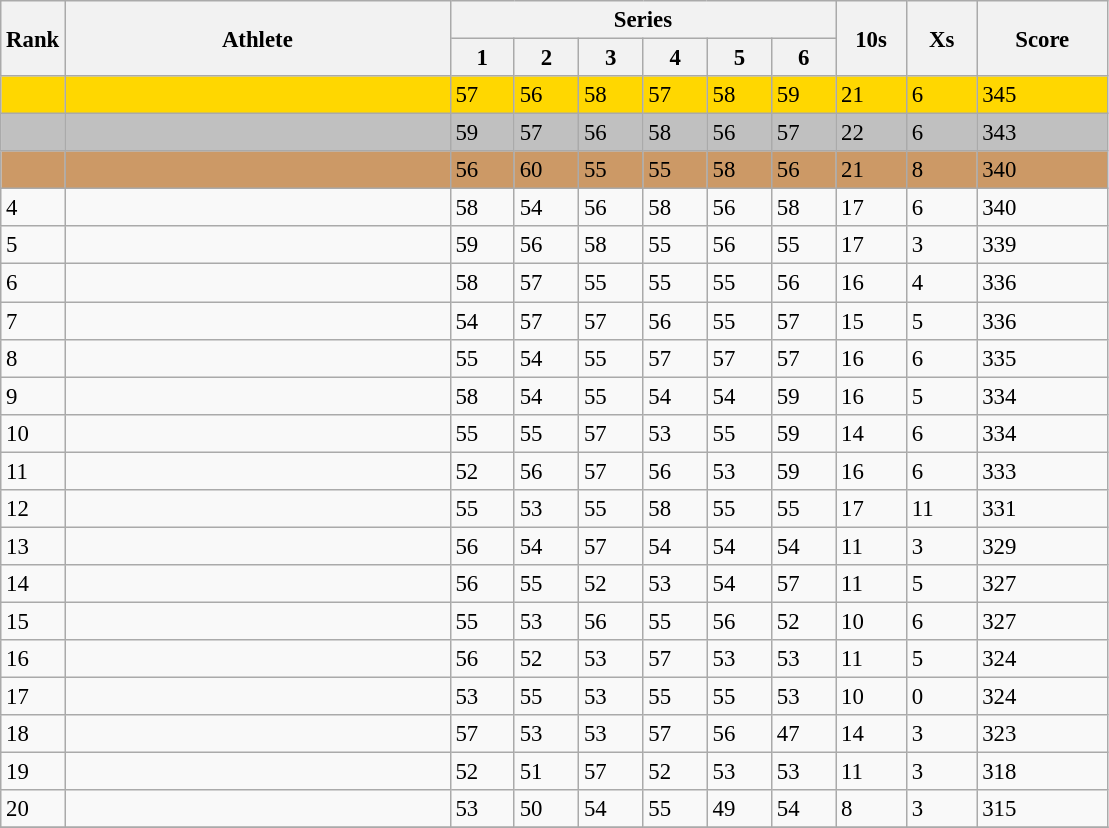<table class="wikitable" style="font-size:95%" style="width:35em;" style="text-align:center">
<tr>
<th rowspan=2>Rank</th>
<th rowspan=2 width=250>Athlete</th>
<th colspan=6 width=250>Series</th>
<th rowspan=2 width=40>10s</th>
<th rowspan=2 width=40>Xs</th>
<th rowspan=2 width=80>Score</th>
</tr>
<tr>
<th>1</th>
<th>2</th>
<th>3</th>
<th>4</th>
<th>5</th>
<th>6</th>
</tr>
<tr bgcolor=gold>
<td></td>
<td align=left></td>
<td>57</td>
<td>56</td>
<td>58</td>
<td>57</td>
<td>58</td>
<td>59</td>
<td>21</td>
<td>6</td>
<td>345</td>
</tr>
<tr bgcolor=silver>
<td></td>
<td align=left></td>
<td>59</td>
<td>57</td>
<td>56</td>
<td>58</td>
<td>56</td>
<td>57</td>
<td>22</td>
<td>6</td>
<td>343</td>
</tr>
<tr bgcolor=cc9966>
<td></td>
<td align=left></td>
<td>56</td>
<td>60</td>
<td>55</td>
<td>55</td>
<td>58</td>
<td>56</td>
<td>21</td>
<td>8</td>
<td>340</td>
</tr>
<tr>
<td>4</td>
<td align=left></td>
<td>58</td>
<td>54</td>
<td>56</td>
<td>58</td>
<td>56</td>
<td>58</td>
<td>17</td>
<td>6</td>
<td>340</td>
</tr>
<tr>
<td>5</td>
<td align=left></td>
<td>59</td>
<td>56</td>
<td>58</td>
<td>55</td>
<td>56</td>
<td>55</td>
<td>17</td>
<td>3</td>
<td>339</td>
</tr>
<tr>
<td>6</td>
<td align=left></td>
<td>58</td>
<td>57</td>
<td>55</td>
<td>55</td>
<td>55</td>
<td>56</td>
<td>16</td>
<td>4</td>
<td>336</td>
</tr>
<tr>
<td>7</td>
<td align=left></td>
<td>54</td>
<td>57</td>
<td>57</td>
<td>56</td>
<td>55</td>
<td>57</td>
<td>15</td>
<td>5</td>
<td>336</td>
</tr>
<tr>
<td>8</td>
<td align=left></td>
<td>55</td>
<td>54</td>
<td>55</td>
<td>57</td>
<td>57</td>
<td>57</td>
<td>16</td>
<td>6</td>
<td>335</td>
</tr>
<tr>
<td>9</td>
<td align=left></td>
<td>58</td>
<td>54</td>
<td>55</td>
<td>54</td>
<td>54</td>
<td>59</td>
<td>16</td>
<td>5</td>
<td>334</td>
</tr>
<tr>
<td>10</td>
<td align=left></td>
<td>55</td>
<td>55</td>
<td>57</td>
<td>53</td>
<td>55</td>
<td>59</td>
<td>14</td>
<td>6</td>
<td>334</td>
</tr>
<tr>
<td>11</td>
<td align=left></td>
<td>52</td>
<td>56</td>
<td>57</td>
<td>56</td>
<td>53</td>
<td>59</td>
<td>16</td>
<td>6</td>
<td>333</td>
</tr>
<tr>
<td>12</td>
<td align=left></td>
<td>55</td>
<td>53</td>
<td>55</td>
<td>58</td>
<td>55</td>
<td>55</td>
<td>17</td>
<td>11</td>
<td>331</td>
</tr>
<tr>
<td>13</td>
<td align=left></td>
<td>56</td>
<td>54</td>
<td>57</td>
<td>54</td>
<td>54</td>
<td>54</td>
<td>11</td>
<td>3</td>
<td>329</td>
</tr>
<tr>
<td>14</td>
<td align=left></td>
<td>56</td>
<td>55</td>
<td>52</td>
<td>53</td>
<td>54</td>
<td>57</td>
<td>11</td>
<td>5</td>
<td>327</td>
</tr>
<tr>
<td>15</td>
<td align=left></td>
<td>55</td>
<td>53</td>
<td>56</td>
<td>55</td>
<td>56</td>
<td>52</td>
<td>10</td>
<td>6</td>
<td>327</td>
</tr>
<tr>
<td>16</td>
<td align=left></td>
<td>56</td>
<td>52</td>
<td>53</td>
<td>57</td>
<td>53</td>
<td>53</td>
<td>11</td>
<td>5</td>
<td>324</td>
</tr>
<tr>
<td>17</td>
<td align=left></td>
<td>53</td>
<td>55</td>
<td>53</td>
<td>55</td>
<td>55</td>
<td>53</td>
<td>10</td>
<td>0</td>
<td>324</td>
</tr>
<tr>
<td>18</td>
<td align=left></td>
<td>57</td>
<td>53</td>
<td>53</td>
<td>57</td>
<td>56</td>
<td>47</td>
<td>14</td>
<td>3</td>
<td>323</td>
</tr>
<tr>
<td>19</td>
<td align=left></td>
<td>52</td>
<td>51</td>
<td>57</td>
<td>52</td>
<td>53</td>
<td>53</td>
<td>11</td>
<td>3</td>
<td>318</td>
</tr>
<tr>
<td>20</td>
<td align=left></td>
<td>53</td>
<td>50</td>
<td>54</td>
<td>55</td>
<td>49</td>
<td>54</td>
<td>8</td>
<td>3</td>
<td>315</td>
</tr>
<tr>
</tr>
</table>
